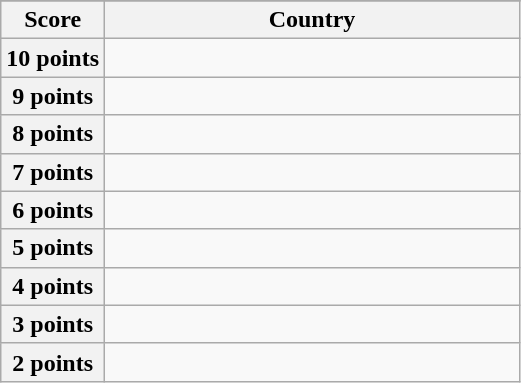<table class="wikitable">
<tr>
</tr>
<tr>
<th scope="col" width="20%">Score</th>
<th scope="col">Country</th>
</tr>
<tr>
<th scope="row">10 points</th>
<td></td>
</tr>
<tr>
<th scope="row">9 points</th>
<td></td>
</tr>
<tr>
<th scope="row">8 points</th>
<td></td>
</tr>
<tr>
<th scope="row">7 points</th>
<td></td>
</tr>
<tr>
<th scope="row">6 points</th>
<td></td>
</tr>
<tr>
<th scope="row">5 points</th>
<td></td>
</tr>
<tr>
<th scope="row">4 points</th>
<td></td>
</tr>
<tr>
<th scope="row">3 points</th>
<td></td>
</tr>
<tr>
<th scope="row">2 points</th>
<td></td>
</tr>
</table>
